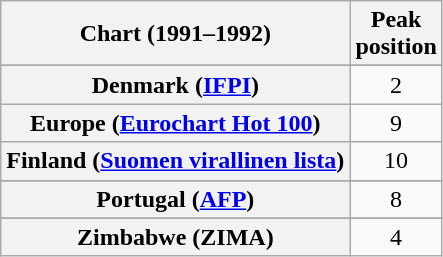<table class="wikitable sortable plainrowheaders" style="text-align:center">
<tr>
<th>Chart (1991–1992)</th>
<th>Peak<br>position</th>
</tr>
<tr>
</tr>
<tr>
</tr>
<tr>
</tr>
<tr>
</tr>
<tr>
</tr>
<tr>
<th scope="row">Denmark (<a href='#'>IFPI</a>)</th>
<td>2</td>
</tr>
<tr>
<th scope="row">Europe (<a href='#'>Eurochart Hot 100</a>)</th>
<td>9</td>
</tr>
<tr>
<th scope="row">Finland (<a href='#'>Suomen virallinen lista</a>)</th>
<td>10</td>
</tr>
<tr>
</tr>
<tr>
</tr>
<tr>
</tr>
<tr>
</tr>
<tr>
</tr>
<tr>
</tr>
<tr>
</tr>
<tr>
<th scope="row">Portugal (<a href='#'>AFP</a>)</th>
<td>8</td>
</tr>
<tr>
</tr>
<tr>
</tr>
<tr>
</tr>
<tr>
</tr>
<tr>
</tr>
<tr>
</tr>
<tr>
<th scope="row">Zimbabwe (ZIMA)</th>
<td>4</td>
</tr>
</table>
